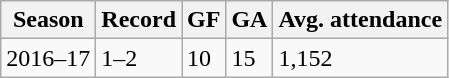<table class ="wikitable">
<tr>
<th>Season</th>
<th>Record</th>
<th>GF</th>
<th>GA</th>
<th>Avg. attendance</th>
</tr>
<tr>
<td>2016–17</td>
<td>1–2</td>
<td>10</td>
<td>15</td>
<td>1,152</td>
</tr>
</table>
